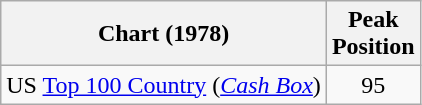<table class="wikitable">
<tr>
<th align="left">Chart (1978)</th>
<th align="left">Peak<br>Position</th>
</tr>
<tr>
<td align="left">US <a href='#'>Top 100 Country</a> (<em><a href='#'>Cash Box</a></em>)</td>
<td align="center">95</td>
</tr>
</table>
